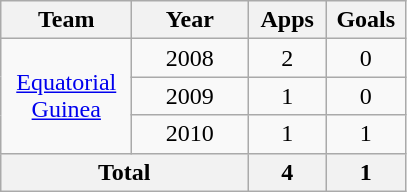<table class="wikitable" style="text-align: center;">
<tr>
<th width="80">Team</th>
<th width="70">Year</th>
<th width="45">Apps</th>
<th width="45">Goals</th>
</tr>
<tr>
<td rowspan="3"><a href='#'>Equatorial Guinea</a></td>
<td>2008</td>
<td>2</td>
<td>0</td>
</tr>
<tr>
<td>2009</td>
<td>1</td>
<td>0</td>
</tr>
<tr>
<td>2010</td>
<td>1</td>
<td>1</td>
</tr>
<tr>
<th colspan=2>Total</th>
<th>4</th>
<th>1</th>
</tr>
</table>
